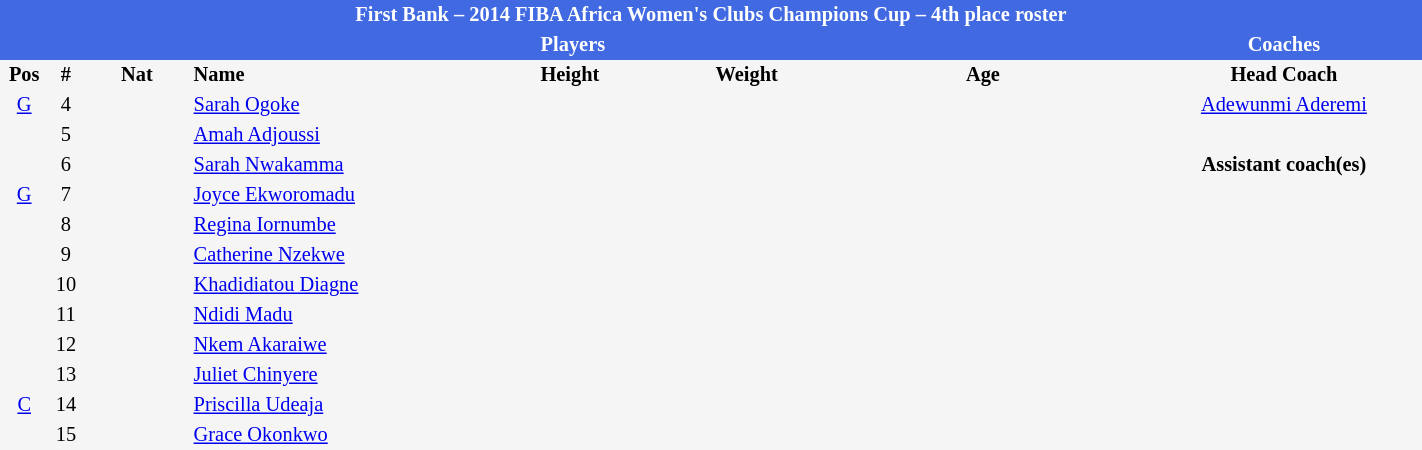<table border=0 cellpadding=2 cellspacing=0  |- bgcolor=#f5f5f5 style="text-align:center; font-size:85%;" width=75%>
<tr>
<td colspan="8" style="background: #4169e1; color: white"><strong>First Bank – 2014 FIBA Africa Women's Clubs Champions Cup – 4th place roster</strong></td>
</tr>
<tr>
<td colspan="7" style="background: #4169e1; color: white"><strong>Players</strong></td>
<td style="background: #4169e1; color: white"><strong>Coaches</strong></td>
</tr>
<tr style="background=#f5f5f5; color: black">
<th width=5px>Pos</th>
<th width=5px>#</th>
<th width=50px>Nat</th>
<th width=135px align=left>Name</th>
<th width=100px>Height</th>
<th width=70px>Weight</th>
<th width=160px>Age</th>
<th width=135px>Head Coach</th>
</tr>
<tr>
<td><a href='#'>G</a></td>
<td>4</td>
<td></td>
<td align=left><a href='#'>Sarah Ogoke</a></td>
<td><span></span></td>
<td><span></span></td>
<td><span></span></td>
<td> <a href='#'>Adewunmi Aderemi</a></td>
</tr>
<tr>
<td></td>
<td>5</td>
<td></td>
<td align=left><a href='#'>Amah Adjoussi</a></td>
<td></td>
<td></td>
<td><span></span></td>
</tr>
<tr>
<td></td>
<td>6</td>
<td></td>
<td align=left><a href='#'>Sarah Nwakamma</a></td>
<td></td>
<td></td>
<td><span></span></td>
<td><strong>Assistant coach(es)</strong></td>
</tr>
<tr>
<td><a href='#'>G</a></td>
<td>7</td>
<td></td>
<td align=left><a href='#'>Joyce Ekworomadu</a></td>
<td><span></span></td>
<td></td>
<td><span></span></td>
<td></td>
</tr>
<tr>
<td></td>
<td>8</td>
<td></td>
<td align=left><a href='#'>Regina Iornumbe</a></td>
<td></td>
<td></td>
<td><span></span></td>
</tr>
<tr>
<td></td>
<td>9</td>
<td></td>
<td align=left><a href='#'>Catherine Nzekwe</a></td>
<td></td>
<td></td>
<td><span></span></td>
</tr>
<tr>
<td></td>
<td>10</td>
<td></td>
<td align=left><a href='#'>Khadidiatou Diagne</a></td>
<td></td>
<td></td>
<td><span></span></td>
</tr>
<tr>
<td></td>
<td>11</td>
<td></td>
<td align=left><a href='#'>Ndidi Madu</a></td>
<td></td>
<td></td>
<td><span></span></td>
</tr>
<tr>
<td></td>
<td>12</td>
<td></td>
<td align=left><a href='#'>Nkem Akaraiwe</a></td>
<td></td>
<td></td>
<td><span></span></td>
</tr>
<tr>
<td></td>
<td>13</td>
<td></td>
<td align=left><a href='#'>Juliet Chinyere</a></td>
<td></td>
<td></td>
<td><span></span></td>
</tr>
<tr>
<td><a href='#'>C</a></td>
<td>14</td>
<td></td>
<td align=left><a href='#'>Priscilla Udeaja</a></td>
<td><span></span></td>
<td></td>
<td><span></span></td>
</tr>
<tr>
<td></td>
<td>15</td>
<td></td>
<td align=left><a href='#'>Grace Okonkwo</a></td>
<td></td>
<td></td>
<td><span></span></td>
</tr>
</table>
